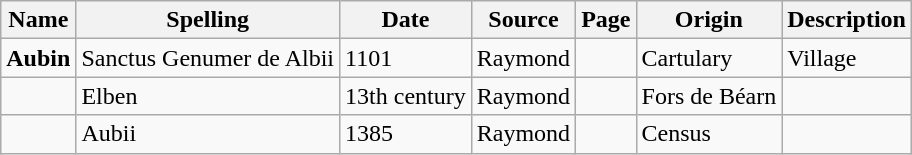<table class="wikitable">
<tr>
<th>Name</th>
<th>Spelling</th>
<th>Date</th>
<th>Source</th>
<th>Page</th>
<th>Origin</th>
<th>Description</th>
</tr>
<tr>
<td><strong>Aubin</strong></td>
<td>Sanctus Genumer de Albii</td>
<td>1101</td>
<td>Raymond</td>
<td></td>
<td>Cartulary</td>
<td>Village</td>
</tr>
<tr>
<td></td>
<td>Elben</td>
<td>13th century</td>
<td>Raymond</td>
<td></td>
<td>Fors de Béarn</td>
<td></td>
</tr>
<tr>
<td></td>
<td>Aubii</td>
<td>1385</td>
<td>Raymond</td>
<td></td>
<td>Census</td>
<td></td>
</tr>
</table>
